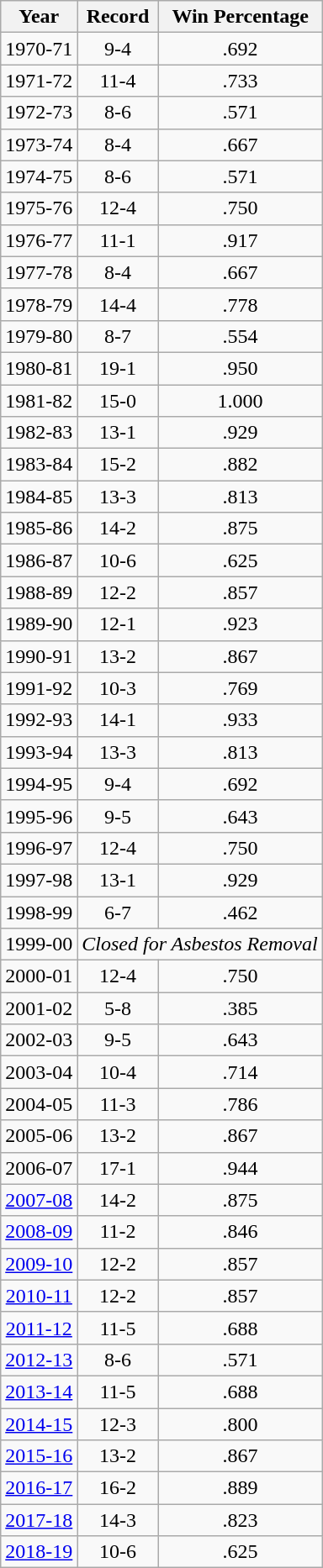<table class="wikitable" style="text-align:center">
<tr>
<th colspan=1 style=>Year</th>
<th colspan=1 style=>Record</th>
<th colspan=1 style=>Win Percentage</th>
</tr>
<tr>
<td>1970-71</td>
<td>9-4</td>
<td>.692</td>
</tr>
<tr>
<td>1971-72</td>
<td>11-4</td>
<td>.733</td>
</tr>
<tr>
<td>1972-73</td>
<td>8-6</td>
<td>.571</td>
</tr>
<tr>
<td>1973-74</td>
<td>8-4</td>
<td>.667</td>
</tr>
<tr>
<td>1974-75</td>
<td>8-6</td>
<td>.571</td>
</tr>
<tr>
<td>1975-76</td>
<td>12-4</td>
<td>.750</td>
</tr>
<tr>
<td>1976-77</td>
<td>11-1</td>
<td>.917</td>
</tr>
<tr>
<td>1977-78</td>
<td>8-4</td>
<td>.667</td>
</tr>
<tr>
<td>1978-79</td>
<td>14-4</td>
<td>.778</td>
</tr>
<tr>
<td>1979-80</td>
<td>8-7</td>
<td>.554</td>
</tr>
<tr>
<td>1980-81</td>
<td>19-1</td>
<td>.950</td>
</tr>
<tr>
<td>1981-82</td>
<td>15-0</td>
<td>1.000</td>
</tr>
<tr>
<td>1982-83</td>
<td>13-1</td>
<td>.929</td>
</tr>
<tr>
<td>1983-84</td>
<td>15-2</td>
<td>.882</td>
</tr>
<tr>
<td>1984-85</td>
<td>13-3</td>
<td>.813</td>
</tr>
<tr>
<td>1985-86</td>
<td>14-2</td>
<td>.875</td>
</tr>
<tr>
<td>1986-87</td>
<td>10-6</td>
<td>.625</td>
</tr>
<tr>
<td>1988-89</td>
<td>12-2</td>
<td>.857</td>
</tr>
<tr>
<td>1989-90</td>
<td>12-1</td>
<td>.923</td>
</tr>
<tr>
<td>1990-91</td>
<td>13-2</td>
<td>.867</td>
</tr>
<tr>
<td>1991-92</td>
<td>10-3</td>
<td>.769</td>
</tr>
<tr>
<td>1992-93</td>
<td>14-1</td>
<td>.933</td>
</tr>
<tr>
<td>1993-94</td>
<td>13-3</td>
<td>.813</td>
</tr>
<tr>
<td>1994-95</td>
<td>9-4</td>
<td>.692</td>
</tr>
<tr>
<td>1995-96</td>
<td>9-5</td>
<td>.643</td>
</tr>
<tr>
<td>1996-97</td>
<td>12-4</td>
<td>.750</td>
</tr>
<tr>
<td>1997-98</td>
<td>13-1</td>
<td>.929</td>
</tr>
<tr>
<td>1998-99</td>
<td>6-7</td>
<td>.462</td>
</tr>
<tr>
<td>1999-00</td>
<td colspan=2><em>Closed for Asbestos Removal</em></td>
</tr>
<tr>
<td>2000-01</td>
<td>12-4</td>
<td>.750</td>
</tr>
<tr>
<td>2001-02</td>
<td>5-8</td>
<td>.385</td>
</tr>
<tr>
<td>2002-03</td>
<td>9-5</td>
<td>.643</td>
</tr>
<tr>
<td>2003-04</td>
<td>10-4</td>
<td>.714</td>
</tr>
<tr>
<td>2004-05</td>
<td>11-3</td>
<td>.786</td>
</tr>
<tr>
<td>2005-06</td>
<td>13-2</td>
<td>.867</td>
</tr>
<tr>
<td>2006-07</td>
<td>17-1</td>
<td>.944</td>
</tr>
<tr>
<td><a href='#'>2007-08</a></td>
<td>14-2</td>
<td>.875</td>
</tr>
<tr>
<td><a href='#'>2008-09</a></td>
<td>11-2</td>
<td>.846</td>
</tr>
<tr>
<td><a href='#'>2009-10</a></td>
<td>12-2</td>
<td>.857</td>
</tr>
<tr>
<td><a href='#'>2010-11</a></td>
<td>12-2</td>
<td>.857</td>
</tr>
<tr>
<td><a href='#'>2011-12</a></td>
<td>11-5</td>
<td>.688</td>
</tr>
<tr>
<td><a href='#'>2012-13</a></td>
<td>8-6</td>
<td>.571</td>
</tr>
<tr>
<td><a href='#'>2013-14</a></td>
<td>11-5</td>
<td>.688</td>
</tr>
<tr>
<td><a href='#'>2014-15</a></td>
<td>12-3</td>
<td>.800</td>
</tr>
<tr>
<td><a href='#'>2015-16</a></td>
<td>13-2</td>
<td>.867</td>
</tr>
<tr>
<td><a href='#'>2016-17</a></td>
<td>16-2</td>
<td>.889</td>
</tr>
<tr>
<td><a href='#'>2017-18</a></td>
<td>14-3</td>
<td>.823</td>
</tr>
<tr>
<td><a href='#'>2018-19</a></td>
<td>10-6</td>
<td>.625</td>
</tr>
</table>
